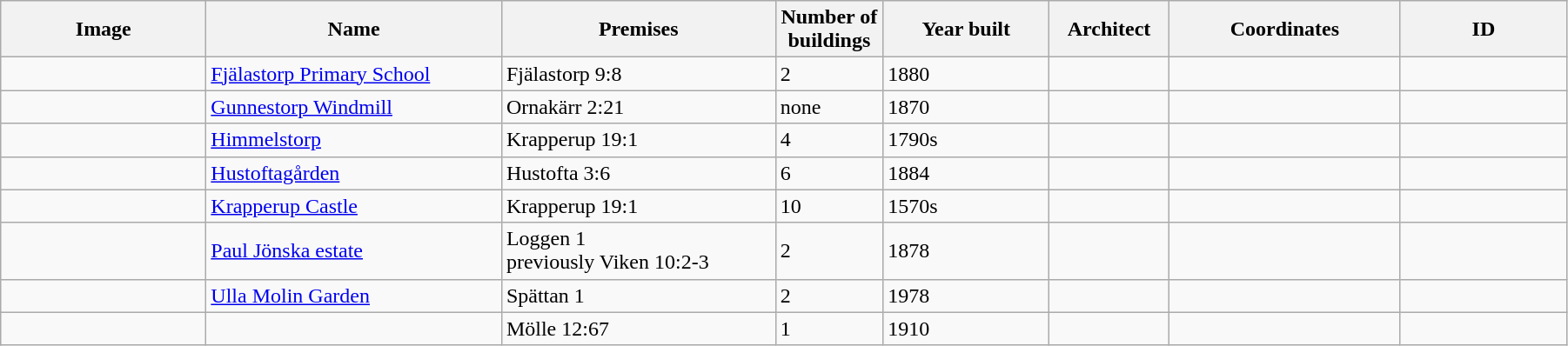<table class="wikitable" width="95%">
<tr>
<th width="150">Image</th>
<th>Name</th>
<th>Premises</th>
<th width="75">Number of<br>buildings</th>
<th width="120">Year built</th>
<th>Architect</th>
<th width="170">Coordinates</th>
<th width="120">ID</th>
</tr>
<tr>
<td></td>
<td><a href='#'>Fjälastorp Primary School</a></td>
<td>Fjälastorp 9:8</td>
<td>2</td>
<td>1880</td>
<td></td>
<td></td>
<td></td>
</tr>
<tr>
<td></td>
<td><a href='#'>Gunnestorp Windmill</a></td>
<td>Ornakärr 2:21</td>
<td>none</td>
<td>1870</td>
<td></td>
<td></td>
<td></td>
</tr>
<tr>
<td></td>
<td><a href='#'>Himmelstorp</a></td>
<td>Krapperup 19:1</td>
<td>4</td>
<td>1790s</td>
<td></td>
<td></td>
<td></td>
</tr>
<tr>
<td></td>
<td><a href='#'>Hustoftagården</a></td>
<td>Hustofta 3:6</td>
<td>6</td>
<td>1884</td>
<td></td>
<td></td>
<td></td>
</tr>
<tr>
<td></td>
<td><a href='#'>Krapperup Castle</a></td>
<td>Krapperup 19:1</td>
<td>10</td>
<td>1570s</td>
<td></td>
<td></td>
<td></td>
</tr>
<tr>
<td></td>
<td><a href='#'>Paul Jönska estate</a></td>
<td>Loggen 1<br>previously Viken 10:2-3</td>
<td>2</td>
<td>1878</td>
<td></td>
<td></td>
<td></td>
</tr>
<tr>
<td></td>
<td><a href='#'>Ulla Molin Garden</a></td>
<td>Spättan 1</td>
<td>2</td>
<td>1978</td>
<td></td>
<td></td>
<td></td>
</tr>
<tr>
<td></td>
<td></td>
<td>Mölle 12:67</td>
<td>1</td>
<td>1910</td>
<td></td>
<td></td>
<td></td>
</tr>
</table>
